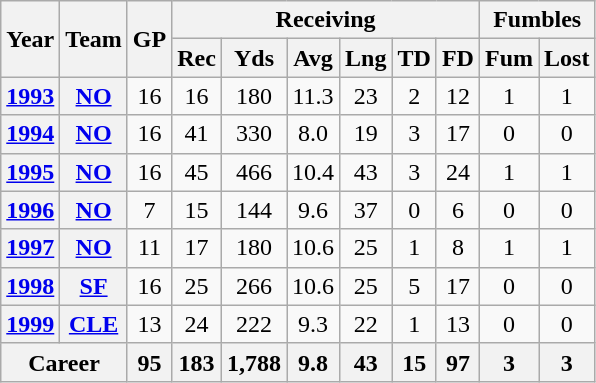<table class="wikitable" style="text-align:center;">
<tr>
<th rowspan="2">Year</th>
<th rowspan="2">Team</th>
<th rowspan="2">GP</th>
<th colspan="6">Receiving</th>
<th colspan="2">Fumbles</th>
</tr>
<tr>
<th>Rec</th>
<th>Yds</th>
<th>Avg</th>
<th>Lng</th>
<th>TD</th>
<th>FD</th>
<th>Fum</th>
<th>Lost</th>
</tr>
<tr>
<th><a href='#'>1993</a></th>
<th><a href='#'>NO</a></th>
<td>16</td>
<td>16</td>
<td>180</td>
<td>11.3</td>
<td>23</td>
<td>2</td>
<td>12</td>
<td>1</td>
<td>1</td>
</tr>
<tr>
<th><a href='#'>1994</a></th>
<th><a href='#'>NO</a></th>
<td>16</td>
<td>41</td>
<td>330</td>
<td>8.0</td>
<td>19</td>
<td>3</td>
<td>17</td>
<td>0</td>
<td>0</td>
</tr>
<tr>
<th><a href='#'>1995</a></th>
<th><a href='#'>NO</a></th>
<td>16</td>
<td>45</td>
<td>466</td>
<td>10.4</td>
<td>43</td>
<td>3</td>
<td>24</td>
<td>1</td>
<td>1</td>
</tr>
<tr>
<th><a href='#'>1996</a></th>
<th><a href='#'>NO</a></th>
<td>7</td>
<td>15</td>
<td>144</td>
<td>9.6</td>
<td>37</td>
<td>0</td>
<td>6</td>
<td>0</td>
<td>0</td>
</tr>
<tr>
<th><a href='#'>1997</a></th>
<th><a href='#'>NO</a></th>
<td>11</td>
<td>17</td>
<td>180</td>
<td>10.6</td>
<td>25</td>
<td>1</td>
<td>8</td>
<td>1</td>
<td>1</td>
</tr>
<tr>
<th><a href='#'>1998</a></th>
<th><a href='#'>SF</a></th>
<td>16</td>
<td>25</td>
<td>266</td>
<td>10.6</td>
<td>25</td>
<td>5</td>
<td>17</td>
<td>0</td>
<td>0</td>
</tr>
<tr>
<th><a href='#'>1999</a></th>
<th><a href='#'>CLE</a></th>
<td>13</td>
<td>24</td>
<td>222</td>
<td>9.3</td>
<td>22</td>
<td>1</td>
<td>13</td>
<td>0</td>
<td>0</td>
</tr>
<tr>
<th colspan="2">Career</th>
<th>95</th>
<th>183</th>
<th>1,788</th>
<th>9.8</th>
<th>43</th>
<th>15</th>
<th>97</th>
<th>3</th>
<th>3</th>
</tr>
</table>
